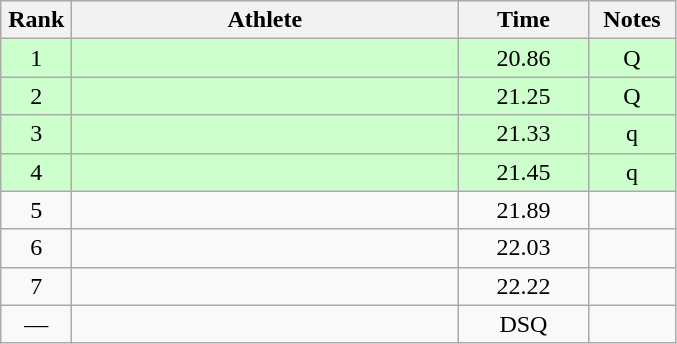<table class="wikitable" style="text-align:center">
<tr>
<th width=40>Rank</th>
<th width=250>Athlete</th>
<th width=80>Time</th>
<th width=50>Notes</th>
</tr>
<tr bgcolor=ccffcc>
<td>1</td>
<td align=left></td>
<td>20.86</td>
<td>Q</td>
</tr>
<tr bgcolor=ccffcc>
<td>2</td>
<td align=left></td>
<td>21.25</td>
<td>Q</td>
</tr>
<tr bgcolor=ccffcc>
<td>3</td>
<td align=left></td>
<td>21.33</td>
<td>q</td>
</tr>
<tr bgcolor=ccffcc>
<td>4</td>
<td align=left></td>
<td>21.45</td>
<td>q</td>
</tr>
<tr>
<td>5</td>
<td align=left></td>
<td>21.89</td>
<td></td>
</tr>
<tr>
<td>6</td>
<td align=left></td>
<td>22.03</td>
<td></td>
</tr>
<tr>
<td>7</td>
<td align=left></td>
<td>22.22</td>
<td></td>
</tr>
<tr>
<td>—</td>
<td align=left></td>
<td>DSQ</td>
<td></td>
</tr>
</table>
